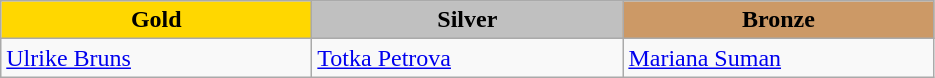<table class="wikitable" style="text-align:left">
<tr align="center">
<td width=200 bgcolor=gold><strong>Gold</strong></td>
<td width=200 bgcolor=silver><strong>Silver</strong></td>
<td width=200 bgcolor=CC9966><strong>Bronze</strong></td>
</tr>
<tr>
<td><a href='#'>Ulrike Bruns</a><br><em></em></td>
<td><a href='#'>Totka Petrova</a><br><em></em></td>
<td><a href='#'>Mariana Suman</a><br><em></em></td>
</tr>
</table>
